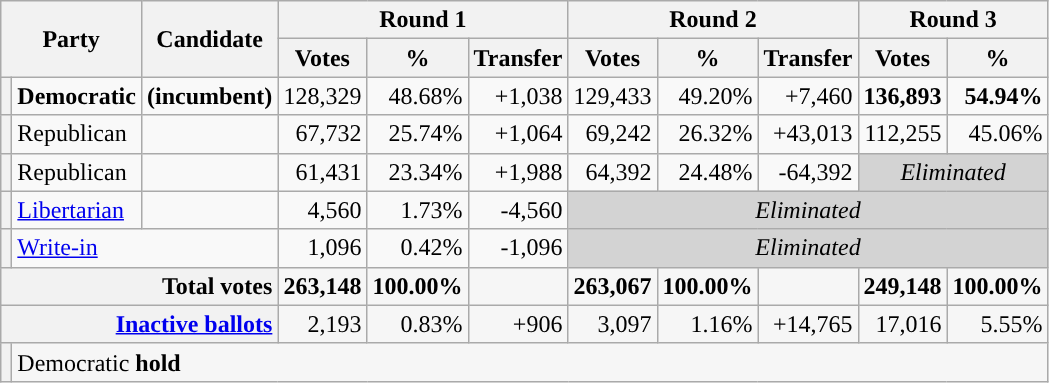<table class="wikitable sortable" style="text-align:right">
<tr>
<th colspan=2 rowspan=2>Party</th>
<th rowspan=2>Candidate</th>
<th colspan=3>Round 1</th>
<th colspan="3">Round 2</th>
<th colspan=2>Round 3</th>
</tr>
<tr>
<th>Votes</th>
<th>%</th>
<th>Transfer</th>
<th>Votes</th>
<th>%</th>
<th>Transfer</th>
<th>Votes</th>
<th>%</th>
</tr>
<tr>
<th style="background-color:"></th>
<td style="text-align:left"><strong>Democratic</strong></td>
<td style="text-align:left" scope="row"><strong> (incumbent)</strong></td>
<td>128,329</td>
<td>48.68%</td>
<td>+1,038</td>
<td>129,433</td>
<td>49.20%</td>
<td>+7,460</td>
<td><strong>136,893</strong></td>
<td><strong>54.94%</strong></td>
</tr>
<tr>
<th style="background-color:"></th>
<td style="text-align:left">Republican</td>
<td style="text-align:left" scope="row"></td>
<td>67,732</td>
<td>25.74%</td>
<td>+1,064</td>
<td>69,242</td>
<td>26.32%</td>
<td>+43,013</td>
<td>112,255</td>
<td>45.06%</td>
</tr>
<tr>
<th style="background-color:"></th>
<td style="text-align:left">Republican</td>
<td style="text-align:left" scope="row"></td>
<td>61,431</td>
<td>23.34%</td>
<td>+1,988</td>
<td>64,392</td>
<td>24.48%</td>
<td>-64,392</td>
<td colspan="2"  style="background:lightgrey; text-align:center;"><em>Eliminated</em></td>
</tr>
<tr>
<th style="background-color:"></th>
<td style="text-align:left"><a href='#'>Libertarian</a></td>
<td style="text-align:left" scope="row"></td>
<td>4,560</td>
<td>1.73%</td>
<td>-4,560</td>
<td colspan="5" style="background:lightgrey; text-align:center;"><em>Eliminated</em></td>
</tr>
<tr>
<th style="background-color:"></th>
<td style="text-align:left" colspan=2><a href='#'>Write-in</a></td>
<td>1,096</td>
<td>0.42%</td>
<td>-1,096</td>
<td colspan="5" style="background:lightgrey; text-align:center;"><em>Eliminated</em></td>
</tr>
<tr class="sortbottom" style="background-color:#F6F6F6">
<th colspan=3 scope="row" style="text-align:right;"><strong>Total votes</strong></th>
<td><strong>263,148</strong></td>
<td><strong>100.00%</strong></td>
<td></td>
<td><strong>263,067</strong></td>
<td><strong>100.00%</strong></td>
<td></td>
<td><strong>249,148</strong></td>
<td><strong>100.00%</strong></td>
</tr>
<tr class="sortbottom" style="background-color:#F6F6F6">
<th colspan=3 scope="row" style="text-align:right;"><a href='#'>Inactive ballots</a></th>
<td>2,193</td>
<td>0.83%</td>
<td>+906</td>
<td>3,097</td>
<td>1.16%</td>
<td>+14,765</td>
<td>17,016</td>
<td>5.55%</td>
</tr>
<tr class="sortbottom" style="background:#f6f6f6;">
<th style="background-color:"></th>
<td colspan="11" style="text-align:left">Democratic <strong>hold</strong></td>
</tr>
</table>
